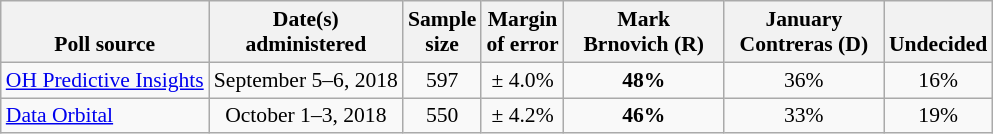<table class="wikitable" style="font-size:90%;text-align:center;">
<tr valign=bottom>
<th>Poll source</th>
<th>Date(s)<br>administered</th>
<th>Sample<br>size</th>
<th>Margin<br>of error</th>
<th style="width:100px;">Mark<br>Brnovich (R)</th>
<th style="width:100px;">January<br>Contreras (D)</th>
<th>Undecided</th>
</tr>
<tr>
<td style="text-align:left;"><a href='#'>OH Predictive Insights</a></td>
<td align=center>September 5–6, 2018</td>
<td align=center>597</td>
<td align=center>± 4.0%</td>
<td><strong>48%</strong></td>
<td align=center>36%</td>
<td align=center>16%</td>
</tr>
<tr>
<td style="text-align:left;"><a href='#'>Data Orbital</a></td>
<td align=center>October 1–3, 2018</td>
<td align=center>550</td>
<td align=center>± 4.2%</td>
<td><strong>46%</strong></td>
<td align=center>33%</td>
<td align=center>19%</td>
</tr>
</table>
